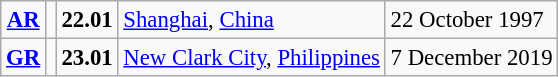<table class="wikitable" style="font-size:95%; position:relative;">
<tr>
<td align=center><strong><a href='#'>AR</a></strong></td>
<td></td>
<td><strong>22.01</strong></td>
<td><a href='#'>Shanghai</a>, <a href='#'>China</a></td>
<td>22 October 1997</td>
</tr>
<tr>
<td align=center><strong><a href='#'>GR</a></strong></td>
<td></td>
<td><strong>23.01</strong></td>
<td><a href='#'>New Clark City</a>, <a href='#'>Philippines</a></td>
<td>7 December 2019</td>
</tr>
</table>
